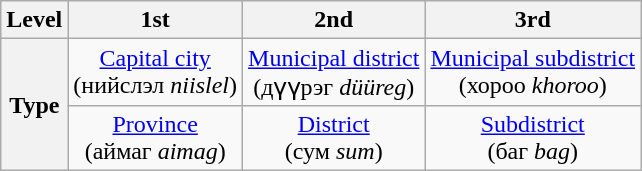<table class="wikitable" | style="text-align:center">
<tr>
<th>Level</th>
<th>1st</th>
<th>2nd</th>
<th>3rd</th>
</tr>
<tr>
<th rowspan="2">Type</th>
<td><a href='#'>Capital city</a><br>(нийслэл <em>niislel</em>)</td>
<td><a href='#'>Municipal district</a><br>(дүүрэг <em>düüreg</em>)</td>
<td><a href='#'>Municipal subdistrict</a><br>(хороо <em>khoroo</em>)</td>
</tr>
<tr>
<td><a href='#'>Province</a><br>(аймаг <em>aimag</em>)</td>
<td><a href='#'>District</a><br>(сум <em>sum</em>)</td>
<td><a href='#'>Subdistrict</a><br>(баг <em>bag</em>)</td>
</tr>
</table>
